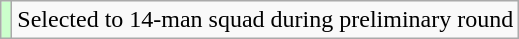<table class="wikitable">
<tr>
<td style="background: #ccffcc";></td>
<td>Selected to 14-man squad during preliminary round</td>
</tr>
</table>
